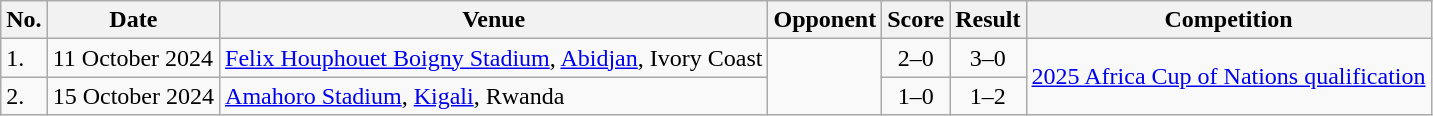<table class="wikitable">
<tr>
<th>No.</th>
<th>Date</th>
<th>Venue</th>
<th>Opponent</th>
<th>Score</th>
<th>Result</th>
<th>Competition</th>
</tr>
<tr>
<td>1.</td>
<td>11 October 2024</td>
<td><a href='#'>Felix Houphouet Boigny Stadium</a>, <a href='#'>Abidjan</a>, Ivory Coast</td>
<td rowspan=2></td>
<td align=center>2–0</td>
<td align=center>3–0</td>
<td rowspan=2><a href='#'>2025 Africa Cup of Nations qualification</a></td>
</tr>
<tr>
<td>2.</td>
<td>15 October 2024</td>
<td><a href='#'>Amahoro Stadium</a>, <a href='#'>Kigali</a>, Rwanda</td>
<td align=center>1–0</td>
<td align=center>1–2</td>
</tr>
</table>
